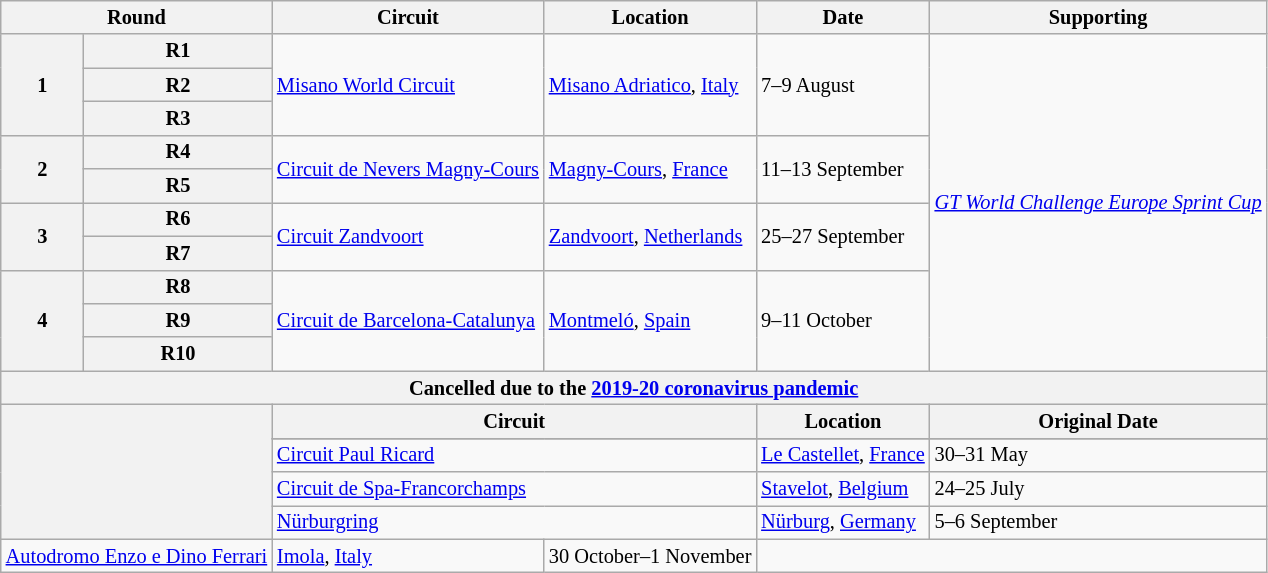<table class="wikitable" style="font-size:85%;">
<tr>
<th colspan="2">Round</th>
<th>Circuit</th>
<th>Location</th>
<th>Date</th>
<th>Supporting</th>
</tr>
<tr>
<th rowspan="3">1</th>
<th>R1</th>
<td rowspan="3"> <a href='#'>Misano World Circuit</a></td>
<td rowspan=3><a href='#'>Misano Adriatico</a>, <a href='#'>Italy</a></td>
<td rowspan="3">7–9 August</td>
<td rowspan=10><em><a href='#'>GT World Challenge Europe Sprint Cup</a></em></td>
</tr>
<tr>
<th>R2</th>
</tr>
<tr>
<th>R3</th>
</tr>
<tr>
<th rowspan="2">2</th>
<th>R4</th>
<td rowspan="2"> <a href='#'>Circuit de Nevers Magny-Cours</a></td>
<td rowspan=2><a href='#'>Magny-Cours</a>, <a href='#'>France</a></td>
<td rowspan="2">11–13 September</td>
</tr>
<tr>
<th>R5</th>
</tr>
<tr>
<th rowspan="2">3</th>
<th>R6</th>
<td rowspan="2"> <a href='#'>Circuit Zandvoort</a></td>
<td rowspan=2><a href='#'>Zandvoort</a>, <a href='#'>Netherlands</a></td>
<td rowspan="2">25–27 September</td>
</tr>
<tr>
<th>R7</th>
</tr>
<tr>
<th rowspan="3">4</th>
<th>R8</th>
<td rowspan="3"> <a href='#'>Circuit de Barcelona-Catalunya</a></td>
<td rowspan=3><a href='#'>Montmeló</a>, <a href='#'>Spain</a></td>
<td rowspan="3">9–11 October</td>
</tr>
<tr>
<th>R9</th>
</tr>
<tr>
<th>R10</th>
</tr>
<tr>
<th colspan=6>Cancelled due to the <a href='#'>2019-20 coronavirus pandemic</a></th>
</tr>
<tr>
<th rowspan=5 colspan=2></th>
<th colspan=2>Circuit</th>
<th>Location</th>
<th>Original Date</th>
</tr>
<tr>
</tr>
<tr>
<td colspan=2> <a href='#'>Circuit Paul Ricard</a></td>
<td><a href='#'>Le Castellet</a>, <a href='#'>France</a></td>
<td>30–31 May</td>
</tr>
<tr>
<td colspan=2> <a href='#'>Circuit de Spa-Francorchamps</a></td>
<td><a href='#'>Stavelot</a>, <a href='#'>Belgium</a></td>
<td>24–25 July</td>
</tr>
<tr>
<td colspan=2> <a href='#'>Nürburgring</a></td>
<td><a href='#'>Nürburg</a>, <a href='#'>Germany</a></td>
<td>5–6 September</td>
</tr>
<tr>
<td colspan=2> <a href='#'>Autodromo Enzo e Dino Ferrari</a></td>
<td><a href='#'>Imola</a>, <a href='#'>Italy</a></td>
<td>30 October–1 November</td>
</tr>
</table>
